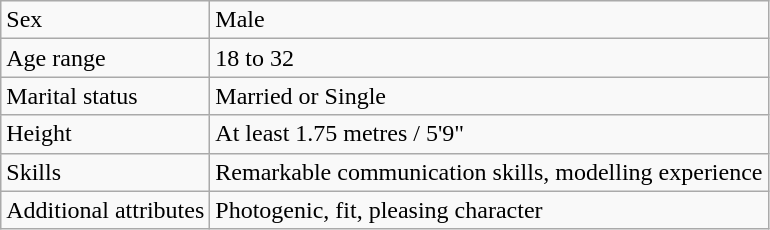<table class="wikitable">
<tr>
<td>Sex</td>
<td>Male</td>
</tr>
<tr>
<td>Age range</td>
<td>18 to 32</td>
</tr>
<tr>
<td>Marital status</td>
<td>Married or Single</td>
</tr>
<tr>
<td>Height</td>
<td>At least 1.75 metres / 5'9"</td>
</tr>
<tr>
<td>Skills</td>
<td>Remarkable communication skills, modelling experience</td>
</tr>
<tr>
<td>Additional attributes</td>
<td>Photogenic, fit, pleasing character</td>
</tr>
</table>
